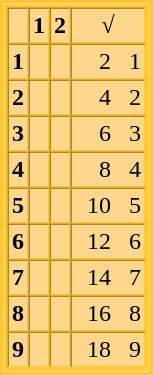<table border="0" cellpadding="2" cellspacing="0">
<tr valign="top">
<td><br><table border="1" cellpadding="2" cellspacing="0" style="background:#ffd78c;border:thick double #ffc731;">
<tr>
<th> </th>
<th>1</th>
<th>2</th>
<th>√</th>
</tr>
<tr align=right>
<td><strong>1</strong></td>
<td></td>
<td></td>
<td>     2   1</td>
</tr>
<tr align=right>
<td><strong>2</strong></td>
<td></td>
<td></td>
<td>     4   2</td>
</tr>
<tr align=right>
<td><strong>3</strong></td>
<td></td>
<td></td>
<td>     6   3</td>
</tr>
<tr align=right>
<td><strong>4</strong></td>
<td></td>
<td></td>
<td>     8   4</td>
</tr>
<tr align=right>
<td><strong>5</strong></td>
<td></td>
<td></td>
<td>   10   5</td>
</tr>
<tr align=right>
<td><strong>6</strong></td>
<td></td>
<td></td>
<td>   12   6</td>
</tr>
<tr align=right>
<td><strong>7</strong></td>
<td></td>
<td></td>
<td>   14   7</td>
</tr>
<tr align=right>
<td><strong>8</strong></td>
<td></td>
<td></td>
<td>   16   8</td>
</tr>
<tr align=right>
<td><strong>9</strong></td>
<td></td>
<td></td>
<td>   18   9</td>
</tr>
</table>
</td>
<td><br></td>
</tr>
</table>
